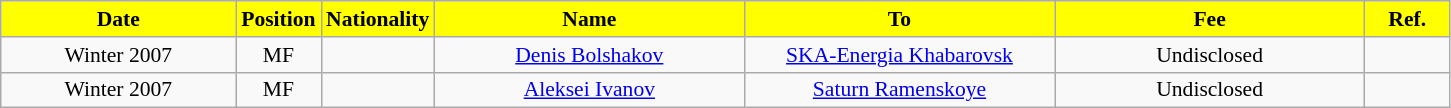<table class="wikitable"  style="text-align:center; font-size:90%; ">
<tr>
<th style="background:#FFFF00; color:black; width:150px;">Date</th>
<th style="background:#FFFF00; color:black; width:50px;">Position</th>
<th style="background:#FFFF00; color:black; width:50px;">Nationality</th>
<th style="background:#FFFF00; color:black; width:200px;">Name</th>
<th style="background:#FFFF00; color:black; width:200px;">To</th>
<th style="background:#FFFF00; color:black; width:200px;">Fee</th>
<th style="background:#FFFF00; color:black; width:50px;">Ref.</th>
</tr>
<tr>
<td>Winter 2007</td>
<td>MF</td>
<td></td>
<td><a href='#'>Denis Bolshakov</a></td>
<td><a href='#'>SKA-Energia Khabarovsk</a></td>
<td>Undisclosed</td>
<td></td>
</tr>
<tr>
<td>Winter 2007</td>
<td>MF</td>
<td></td>
<td><a href='#'>Aleksei Ivanov</a></td>
<td><a href='#'>Saturn Ramenskoye</a></td>
<td>Undisclosed</td>
<td></td>
</tr>
</table>
